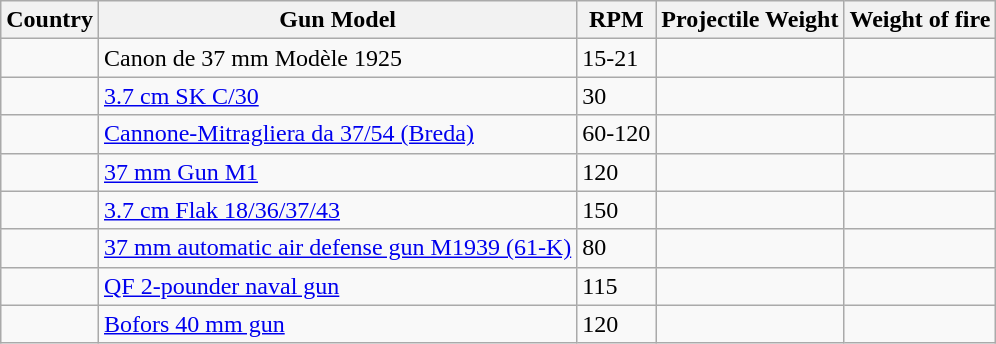<table class="wikitable">
<tr>
<th>Country</th>
<th>Gun Model</th>
<th>RPM</th>
<th>Projectile Weight</th>
<th>Weight of fire</th>
</tr>
<tr>
<td></td>
<td>Canon de 37 mm Modèle 1925</td>
<td>15-21</td>
<td></td>
<td></td>
</tr>
<tr>
<td></td>
<td><a href='#'>3.7 cm SK C/30</a></td>
<td>30</td>
<td></td>
<td></td>
</tr>
<tr>
<td></td>
<td><a href='#'>Cannone-Mitragliera da 37/54 (Breda)</a></td>
<td>60-120</td>
<td></td>
<td></td>
</tr>
<tr>
<td></td>
<td><a href='#'>37 mm Gun M1</a></td>
<td>120</td>
<td></td>
<td></td>
</tr>
<tr>
<td></td>
<td><a href='#'>3.7 cm Flak 18/36/37/43</a></td>
<td>150</td>
<td></td>
<td></td>
</tr>
<tr>
<td></td>
<td><a href='#'>37 mm automatic air defense gun M1939 (61-K)</a></td>
<td>80</td>
<td></td>
<td></td>
</tr>
<tr>
<td></td>
<td><a href='#'>QF 2-pounder naval gun</a></td>
<td>115</td>
<td></td>
<td></td>
</tr>
<tr>
<td></td>
<td><a href='#'>Bofors 40 mm gun</a></td>
<td>120</td>
<td></td>
<td></td>
</tr>
</table>
